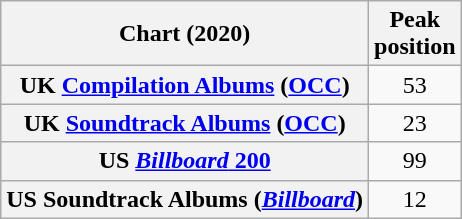<table class="wikitable sortable plainrowheaders" style="text-align:center">
<tr>
<th scope="col">Chart (2020)</th>
<th scope="col" class="unsortable">Peak<br>position</th>
</tr>
<tr>
<th scope="row">UK <a href='#'>Compilation Albums</a> (<a href='#'>OCC</a>)</th>
<td>53</td>
</tr>
<tr>
<th scope="row">UK <a href='#'>Soundtrack Albums</a> (<a href='#'>OCC</a>)</th>
<td>23</td>
</tr>
<tr>
<th scope="row">US <a href='#'><em>Billboard</em> 200</a></th>
<td style="text-align:center;">99</td>
</tr>
<tr>
<th scope="row">US Soundtrack Albums (<em><a href='#'>Billboard</a></em>)</th>
<td style="text-align:center;">12</td>
</tr>
</table>
